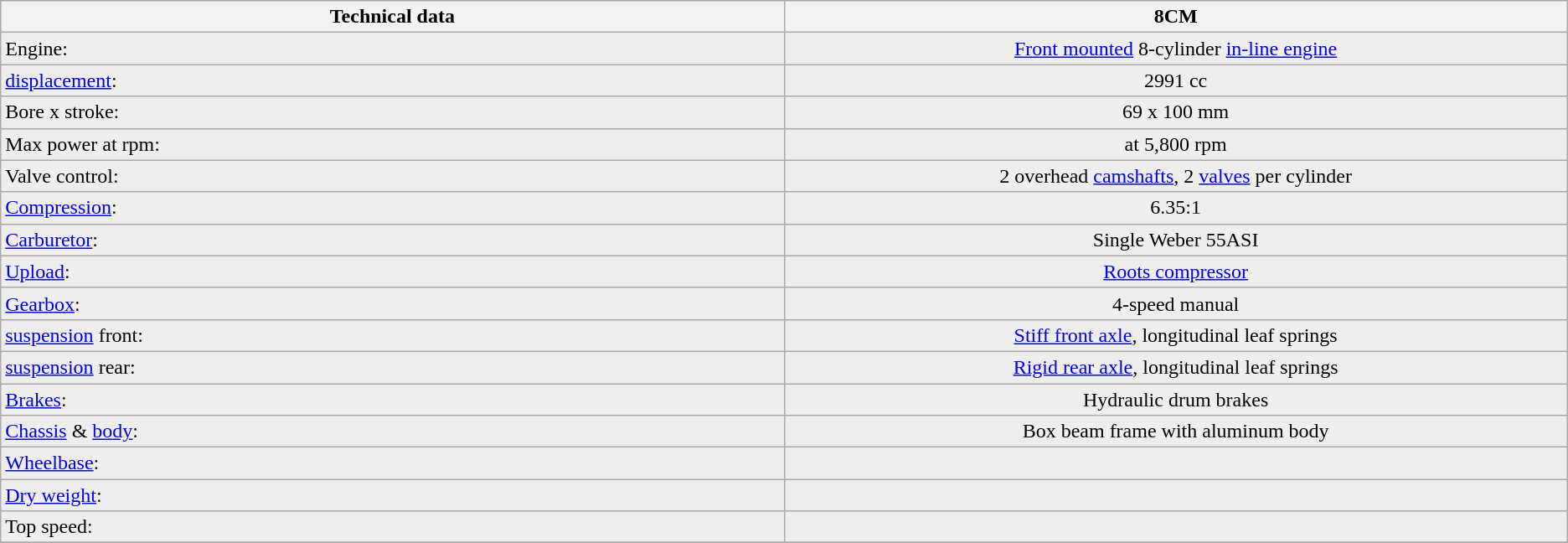<table class="prettytable">
<tr ---- bgcolor="#DDDDDD">
<th width="20%">Technical data</th>
<th width="20%">8CM</th>
</tr>
<tr ---- bgcolor="#EEEEEE">
<td>Engine: </td>
<td align="center"><a href='#'>Front mounted</a> 8-cylinder <a href='#'>in-line engine</a></td>
</tr>
<tr ---- bgcolor="#EEEEEE">
<td><a href='#'>displacement</a>: </td>
<td align="center">2991 cc</td>
</tr>
<tr ---- bgcolor="#EEEEEE">
<td>Bore x stroke: </td>
<td align="center">69 x 100 mm</td>
</tr>
<tr ---- bgcolor="#EEEEEE">
<td>Max power at rpm: </td>
<td align="center"> at 5,800 rpm</td>
</tr>
<tr ---- bgcolor="#EEEEEE">
<td>Valve control: </td>
<td align="center">2 overhead <a href='#'>camshafts</a>, 2 <a href='#'>valves</a> per cylinder</td>
</tr>
<tr ---- bgcolor="#EEEEEE">
<td><a href='#'>Compression</a>: </td>
<td align="center">6.35:1</td>
</tr>
<tr ---- bgcolor="#EEEEEE">
<td><a href='#'>Carburetor</a>: </td>
<td align="center">Single Weber 55ASI</td>
</tr>
<tr ---- bgcolor="#EEEEEE">
<td><a href='#'>Upload</a>: </td>
<td align="center"><a href='#'>Roots compressor</a></td>
</tr>
<tr ---- bgcolor="#EEEEEE">
<td><a href='#'>Gearbox</a>: </td>
<td align="center">4-speed manual</td>
</tr>
<tr ---- bgcolor="#EEEEEE">
<td><a href='#'>suspension</a>   front: </td>
<td align="center"><a href='#'>Stiff front axle</a>, longitudinal leaf springs</td>
</tr>
<tr ---- bgcolor="#EEEEEE">
<td><a href='#'>suspension</a>   rear: </td>
<td align="center"><a href='#'>Rigid rear axle</a>, longitudinal leaf springs</td>
</tr>
<tr ---- bgcolor="#EEEEEE">
<td><a href='#'>Brakes</a>: </td>
<td align="center">Hydraulic drum brakes</td>
</tr>
<tr ---- bgcolor="#EEEEEE">
<td><a href='#'>Chassis</a> & <a href='#'>body</a>: </td>
<td align="center">Box beam frame with aluminum body</td>
</tr>
<tr ---- bgcolor="#EEEEEE">
<td><a href='#'>Wheelbase</a>: </td>
<td align="center"></td>
</tr>
<tr ---- bgcolor="#EEEEEE">
<td><a href='#'>Dry weight</a>: </td>
<td align="center"></td>
</tr>
<tr ---- bgcolor="#EEEEEE">
<td>Top speed: </td>
<td align="center"></td>
</tr>
<tr ---- bgcolor="#EEEEEE">
</tr>
</table>
